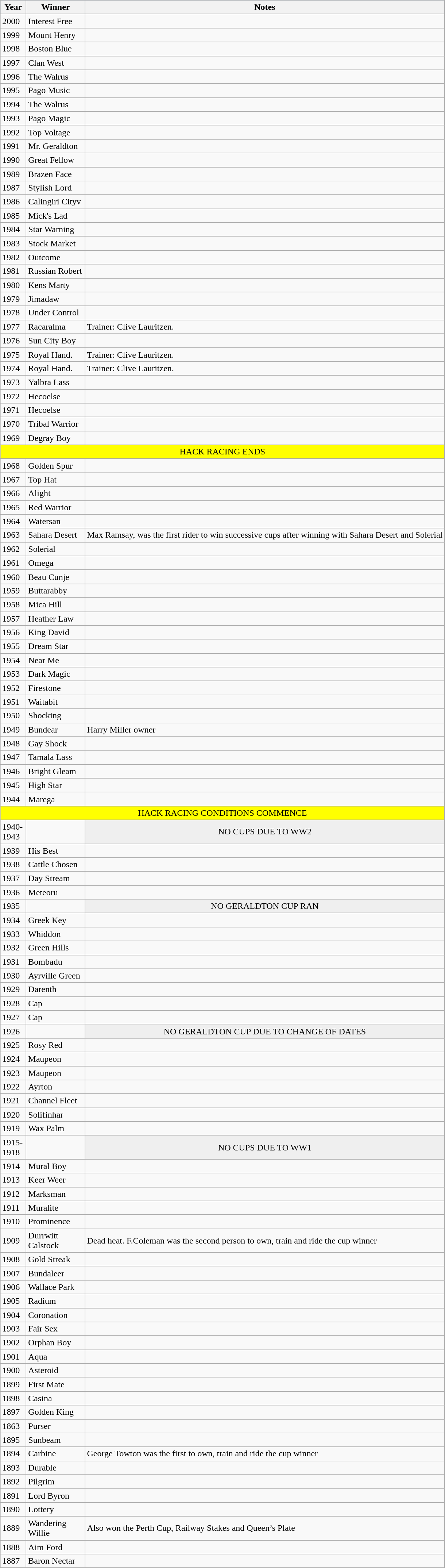<table class = "wikitable sortable" | border="1" cellpadding="0" style="border-collapse:collapse; font-size:100%">
<tr bgcolor="LightSteelBlue" align="center">
<th width="40px"><strong>Year</strong><br></th>
<th width="100px"><strong>Winner</strong> <br></th>
<th width="650px"><strong>Notes</strong> <br></th>
</tr>
<tr>
<td>2000</td>
<td>Interest Free</td>
<td></td>
</tr>
<tr>
<td>1999</td>
<td>Mount Henry</td>
<td></td>
</tr>
<tr>
<td>1998</td>
<td>Boston Blue</td>
<td></td>
</tr>
<tr>
<td>1997</td>
<td>Clan West</td>
<td></td>
</tr>
<tr>
<td>1996</td>
<td>The Walrus</td>
<td></td>
</tr>
<tr>
<td>1995</td>
<td>Pago Music</td>
<td></td>
</tr>
<tr>
<td>1994</td>
<td>The Walrus</td>
<td></td>
</tr>
<tr>
<td>1993</td>
<td>Pago Magic</td>
<td></td>
</tr>
<tr>
<td>1992</td>
<td>Top Voltage</td>
<td></td>
</tr>
<tr>
<td>1991</td>
<td>Mr. Geraldton</td>
<td></td>
</tr>
<tr>
<td>1990</td>
<td>Great Fellow</td>
<td></td>
</tr>
<tr>
<td>1989</td>
<td>Brazen Face</td>
<td></td>
</tr>
<tr>
<td>1987</td>
<td>Stylish Lord</td>
<td></td>
</tr>
<tr>
<td>1986</td>
<td>Calingiri Cityv</td>
</tr>
<tr>
<td>1985</td>
<td>Mick's Lad</td>
<td></td>
</tr>
<tr>
<td>1984</td>
<td>Star Warning</td>
<td></td>
</tr>
<tr>
<td>1983</td>
<td>Stock Market</td>
<td></td>
</tr>
<tr>
<td>1982</td>
<td>Outcome</td>
<td></td>
</tr>
<tr>
<td>1981</td>
<td>Russian Robert</td>
<td></td>
</tr>
<tr>
<td>1980</td>
<td>Kens Marty</td>
<td></td>
</tr>
<tr>
<td>1979</td>
<td>Jimadaw</td>
<td></td>
</tr>
<tr>
<td>1978</td>
<td>Under Control</td>
<td></td>
</tr>
<tr>
<td>1977</td>
<td>Racaralma</td>
<td>Trainer: Clive Lauritzen.</td>
</tr>
<tr>
<td>1976</td>
<td>Sun City Boy</td>
<td></td>
</tr>
<tr>
<td>1975</td>
<td>Royal Hand.</td>
<td>Trainer: Clive Lauritzen.</td>
</tr>
<tr>
<td>1974</td>
<td>Royal Hand.</td>
<td>Trainer: Clive Lauritzen.</td>
</tr>
<tr>
<td>1973</td>
<td>Yalbra Lass</td>
<td></td>
</tr>
<tr>
<td>1972</td>
<td>Hecoelse</td>
<td></td>
</tr>
<tr>
<td>1971</td>
<td>Hecoelse</td>
<td></td>
</tr>
<tr>
<td>1970</td>
<td>Tribal Warrior</td>
<td></td>
</tr>
<tr>
<td>1969</td>
<td>Degray Boy</td>
<td></td>
</tr>
<tr>
<td colspan="4" style="text-align: center; background: yellow">HACK RACING ENDS</td>
</tr>
<tr>
<td>1968</td>
<td>Golden Spur</td>
<td></td>
</tr>
<tr>
<td>1967</td>
<td>Top Hat</td>
<td></td>
</tr>
<tr>
<td>1966</td>
<td>Alight</td>
<td></td>
</tr>
<tr>
<td>1965</td>
<td>Red Warrior</td>
<td></td>
</tr>
<tr>
<td>1964</td>
<td>Watersan</td>
<td></td>
</tr>
<tr>
<td>1963</td>
<td>Sahara Desert</td>
<td>Max Ramsay, was the first rider to win successive cups after winning with Sahara Desert and Solerial</td>
</tr>
<tr>
<td>1962</td>
<td>Solerial</td>
<td></td>
</tr>
<tr>
<td>1961</td>
<td>Omega</td>
<td></td>
</tr>
<tr>
<td>1960</td>
<td>Beau Cunje</td>
<td></td>
</tr>
<tr>
<td>1959</td>
<td>Buttarabby</td>
<td></td>
</tr>
<tr>
<td>1958</td>
<td>Mica Hill</td>
<td></td>
</tr>
<tr>
<td>1957</td>
<td>Heather Law</td>
<td></td>
</tr>
<tr>
<td>1956</td>
<td>King David</td>
<td></td>
</tr>
<tr>
<td>1955</td>
<td>Dream Star</td>
<td></td>
</tr>
<tr>
<td>1954</td>
<td>Near Me</td>
<td></td>
</tr>
<tr>
<td>1953</td>
<td>Dark Magic</td>
<td></td>
</tr>
<tr>
<td>1952</td>
<td>Firestone</td>
<td></td>
</tr>
<tr>
<td>1951</td>
<td>Waitabit</td>
<td></td>
</tr>
<tr>
<td>1950</td>
<td>Shocking</td>
<td></td>
</tr>
<tr>
<td>1949</td>
<td>Bundear</td>
<td>Harry Miller owner</td>
</tr>
<tr>
<td>1948</td>
<td>Gay Shock</td>
<td></td>
</tr>
<tr>
<td>1947</td>
<td>Tamala Lass</td>
<td></td>
</tr>
<tr>
<td>1946</td>
<td>Bright Gleam</td>
<td></td>
</tr>
<tr>
<td>1945</td>
<td>High Star</td>
<td></td>
</tr>
<tr>
<td>1944</td>
<td>Marega</td>
<td></td>
</tr>
<tr>
<td colspan="4" style="text-align: center; background: yellow">HACK RACING CONDITIONS COMMENCE</td>
</tr>
<tr>
<td>1940-1943</td>
<td></td>
<td colspan="2" style="text-align: center; background: #efefef;">NO CUPS DUE TO WW2</td>
</tr>
<tr>
<td>1939</td>
<td>His Best</td>
<td></td>
</tr>
<tr>
<td>1938</td>
<td>Cattle Chosen</td>
<td></td>
</tr>
<tr>
<td>1937</td>
<td>Day Stream</td>
<td></td>
</tr>
<tr>
<td>1936</td>
<td>Meteoru</td>
<td></td>
</tr>
<tr>
<td>1935</td>
<td></td>
<td colspan="2" style="text-align: center; background: #efefef;">NO GERALDTON CUP RAN</td>
</tr>
<tr>
<td>1934</td>
<td>Greek Key</td>
<td></td>
</tr>
<tr>
<td>1933</td>
<td>Whiddon</td>
<td></td>
</tr>
<tr>
<td>1932</td>
<td>Green Hills</td>
<td></td>
</tr>
<tr>
<td>1931</td>
<td>Bombadu</td>
<td></td>
</tr>
<tr>
<td>1930</td>
<td>Ayrville Green</td>
<td></td>
</tr>
<tr>
<td>1929</td>
<td>Darenth</td>
<td></td>
</tr>
<tr>
<td>1928</td>
<td>Cap</td>
<td></td>
</tr>
<tr>
<td>1927</td>
<td>Cap</td>
<td></td>
</tr>
<tr>
<td>1926</td>
<td></td>
<td colspan="2" style="text-align: center; background: #efefef;">NO GERALDTON CUP DUE TO CHANGE OF DATES</td>
</tr>
<tr>
<td>1925</td>
<td>Rosy Red</td>
<td></td>
</tr>
<tr>
<td>1924</td>
<td>Maupeon</td>
<td></td>
</tr>
<tr>
<td>1923</td>
<td>Maupeon</td>
<td></td>
</tr>
<tr>
<td>1922</td>
<td>Ayrton</td>
<td></td>
</tr>
<tr>
<td>1921</td>
<td>Channel Fleet</td>
<td></td>
</tr>
<tr>
<td>1920</td>
<td>Solifinhar</td>
<td></td>
</tr>
<tr>
<td>1919</td>
<td>Wax Palm</td>
<td></td>
</tr>
<tr>
<td>1915-1918</td>
<td></td>
<td colspan="2" style="text-align: center; background: #efefef">NO CUPS DUE TO WW1</td>
</tr>
<tr>
<td>1914</td>
<td>Mural Boy</td>
<td></td>
</tr>
<tr>
<td>1913</td>
<td>Keer Weer</td>
<td></td>
</tr>
<tr>
<td>1912</td>
<td>Marksman</td>
<td></td>
</tr>
<tr>
<td>1911</td>
<td>Muralite</td>
<td></td>
</tr>
<tr>
<td>1910</td>
<td>Prominence</td>
<td></td>
</tr>
<tr>
<td>1909</td>
<td>Durrwitt <br>Calstock</td>
<td>Dead heat. F.Coleman was the second person to own, train and ride the cup winner</td>
</tr>
<tr>
<td>1908</td>
<td>Gold Streak</td>
<td></td>
</tr>
<tr>
<td>1907</td>
<td>Bundaleer</td>
<td></td>
</tr>
<tr>
<td>1906</td>
<td>Wallace Park</td>
<td></td>
</tr>
<tr>
<td>1905</td>
<td>Radium</td>
<td></td>
</tr>
<tr>
<td>1904</td>
<td>Coronation</td>
<td></td>
</tr>
<tr>
<td>1903</td>
<td>Fair Sex</td>
<td></td>
</tr>
<tr>
<td>1902</td>
<td>Orphan Boy</td>
<td></td>
</tr>
<tr>
<td>1901</td>
<td>Aqua</td>
<td></td>
</tr>
<tr>
<td>1900</td>
<td>Asteroid</td>
<td></td>
</tr>
<tr>
<td>1899</td>
<td>First Mate</td>
<td></td>
</tr>
<tr>
<td>1898</td>
<td>Casina</td>
<td></td>
</tr>
<tr>
<td>1897</td>
<td>Golden King</td>
<td></td>
</tr>
<tr>
<td>1863</td>
<td>Purser</td>
<td></td>
</tr>
<tr>
<td>1895</td>
<td>Sunbeam</td>
<td></td>
</tr>
<tr>
<td>1894</td>
<td>Carbine</td>
<td>George Towton was the first to own, train and ride the cup winner</td>
</tr>
<tr>
<td>1893</td>
<td>Durable</td>
<td></td>
</tr>
<tr>
<td>1892</td>
<td>Pilgrim</td>
<td></td>
</tr>
<tr>
<td>1891</td>
<td>Lord Byron</td>
<td></td>
</tr>
<tr>
<td>1890</td>
<td>Lottery</td>
<td></td>
</tr>
<tr>
<td>1889</td>
<td>Wandering Willie</td>
<td>Also won the Perth Cup, Railway Stakes and Queen’s Plate</td>
</tr>
<tr>
<td>1888</td>
<td>Aim Ford</td>
<td></td>
</tr>
<tr>
<td>1887</td>
<td>Baron Nectar</td>
<td></td>
</tr>
<tr>
</tr>
</table>
